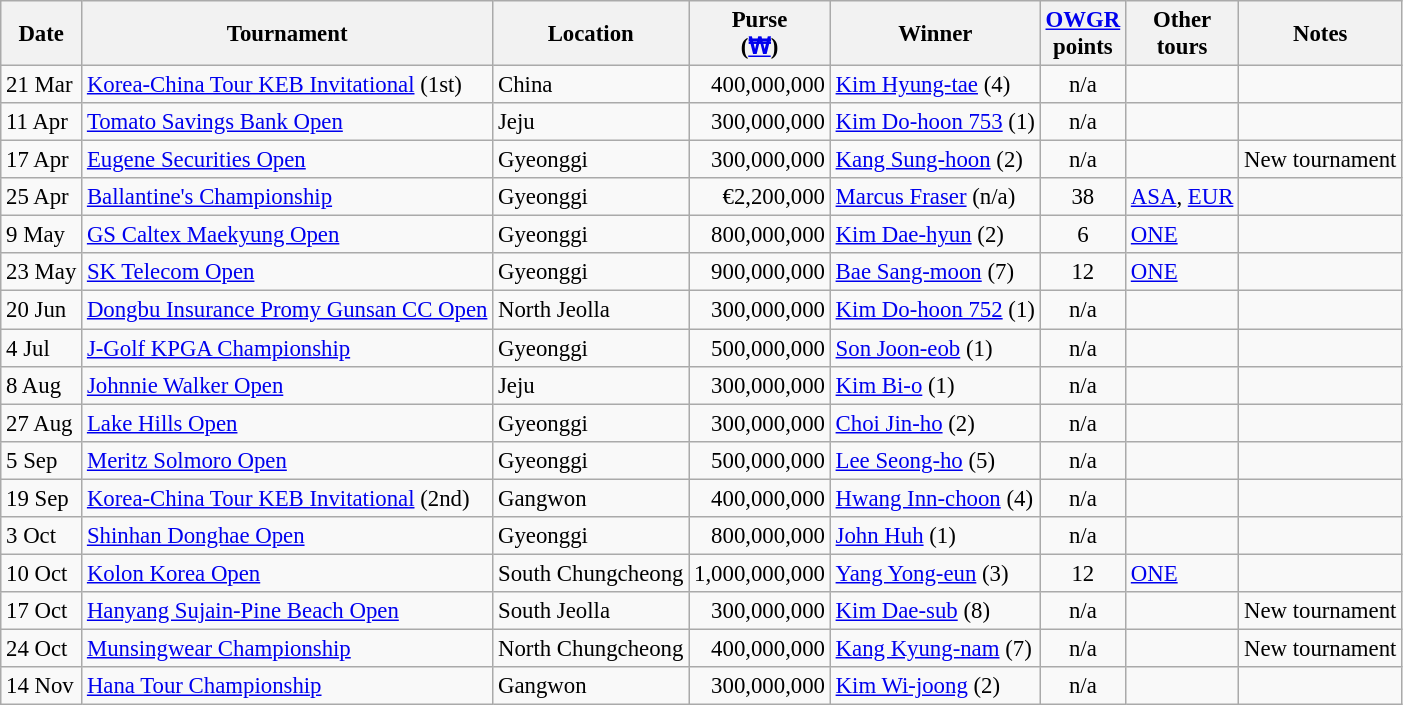<table class="wikitable" style="font-size:95%;">
<tr>
<th>Date</th>
<th>Tournament</th>
<th>Location</th>
<th>Purse<br>(<a href='#'>₩</a>)</th>
<th>Winner</th>
<th><a href='#'>OWGR</a><br>points</th>
<th>Other<br>tours</th>
<th>Notes</th>
</tr>
<tr>
<td>21 Mar</td>
<td><a href='#'>Korea-China Tour KEB Invitational</a> (1st)</td>
<td>China</td>
<td align=right>400,000,000</td>
<td> <a href='#'>Kim Hyung-tae</a> (4)</td>
<td align=center>n/a</td>
<td></td>
<td></td>
</tr>
<tr>
<td>11 Apr</td>
<td><a href='#'>Tomato Savings Bank Open</a></td>
<td>Jeju</td>
<td align=right>300,000,000</td>
<td> <a href='#'>Kim Do-hoon 753</a> (1)</td>
<td align=center>n/a</td>
<td></td>
<td></td>
</tr>
<tr>
<td>17 Apr</td>
<td><a href='#'>Eugene Securities Open</a></td>
<td>Gyeonggi</td>
<td align=right>300,000,000</td>
<td> <a href='#'>Kang Sung-hoon</a> (2)</td>
<td align=center>n/a</td>
<td></td>
<td>New tournament</td>
</tr>
<tr>
<td>25 Apr</td>
<td><a href='#'>Ballantine's Championship</a></td>
<td>Gyeonggi</td>
<td align=right>€2,200,000</td>
<td> <a href='#'>Marcus Fraser</a> (n/a)</td>
<td align=center>38</td>
<td><a href='#'>ASA</a>, <a href='#'>EUR</a></td>
<td></td>
</tr>
<tr>
<td>9 May</td>
<td><a href='#'>GS Caltex Maekyung Open</a></td>
<td>Gyeonggi</td>
<td align=right>800,000,000</td>
<td> <a href='#'>Kim Dae-hyun</a> (2)</td>
<td align=center>6</td>
<td><a href='#'>ONE</a></td>
<td></td>
</tr>
<tr>
<td>23 May</td>
<td><a href='#'>SK Telecom Open</a></td>
<td>Gyeonggi</td>
<td align=right>900,000,000</td>
<td> <a href='#'>Bae Sang-moon</a> (7)</td>
<td align=center>12</td>
<td><a href='#'>ONE</a></td>
<td></td>
</tr>
<tr>
<td>20 Jun</td>
<td><a href='#'>Dongbu Insurance Promy Gunsan CC Open</a></td>
<td>North Jeolla</td>
<td align=right>300,000,000</td>
<td> <a href='#'>Kim Do-hoon 752</a> (1)</td>
<td align=center>n/a</td>
<td></td>
<td></td>
</tr>
<tr>
<td>4 Jul</td>
<td><a href='#'>J-Golf KPGA Championship</a></td>
<td>Gyeonggi</td>
<td align=right>500,000,000</td>
<td> <a href='#'>Son Joon-eob</a> (1)</td>
<td align=center>n/a</td>
<td></td>
<td></td>
</tr>
<tr>
<td>8 Aug</td>
<td><a href='#'>Johnnie Walker Open</a></td>
<td>Jeju</td>
<td align=right>300,000,000</td>
<td> <a href='#'>Kim Bi-o</a> (1)</td>
<td align=center>n/a</td>
<td></td>
<td></td>
</tr>
<tr>
<td>27 Aug</td>
<td><a href='#'>Lake Hills Open</a></td>
<td>Gyeonggi</td>
<td align=right>300,000,000</td>
<td> <a href='#'>Choi Jin-ho</a> (2)</td>
<td align=center>n/a</td>
<td></td>
<td></td>
</tr>
<tr>
<td>5 Sep</td>
<td><a href='#'>Meritz Solmoro Open</a></td>
<td>Gyeonggi</td>
<td align=right>500,000,000</td>
<td> <a href='#'>Lee Seong-ho</a> (5)</td>
<td align=center>n/a</td>
<td></td>
<td></td>
</tr>
<tr>
<td>19 Sep</td>
<td><a href='#'>Korea-China Tour KEB Invitational</a> (2nd)</td>
<td>Gangwon</td>
<td align=right>400,000,000</td>
<td> <a href='#'>Hwang Inn-choon</a> (4)</td>
<td align=center>n/a</td>
<td></td>
<td></td>
</tr>
<tr>
<td>3 Oct</td>
<td><a href='#'>Shinhan Donghae Open</a></td>
<td>Gyeonggi</td>
<td align=right>800,000,000</td>
<td> <a href='#'>John Huh</a> (1)</td>
<td align=center>n/a</td>
<td></td>
<td></td>
</tr>
<tr>
<td>10 Oct</td>
<td><a href='#'>Kolon Korea Open</a></td>
<td>South Chungcheong</td>
<td align=right>1,000,000,000</td>
<td> <a href='#'>Yang Yong-eun</a> (3)</td>
<td align=center>12</td>
<td><a href='#'>ONE</a></td>
<td></td>
</tr>
<tr>
<td>17 Oct</td>
<td><a href='#'>Hanyang Sujain-Pine Beach Open</a></td>
<td>South Jeolla</td>
<td align=right>300,000,000</td>
<td> <a href='#'>Kim Dae-sub</a> (8)</td>
<td align=center>n/a</td>
<td></td>
<td>New tournament</td>
</tr>
<tr>
<td>24 Oct</td>
<td><a href='#'>Munsingwear Championship</a></td>
<td>North Chungcheong</td>
<td align=right>400,000,000</td>
<td> <a href='#'>Kang Kyung-nam</a> (7)</td>
<td align=center>n/a</td>
<td></td>
<td>New tournament</td>
</tr>
<tr>
<td>14 Nov</td>
<td><a href='#'>Hana Tour Championship</a></td>
<td>Gangwon</td>
<td align=right>300,000,000</td>
<td> <a href='#'>Kim Wi-joong</a> (2)</td>
<td align=center>n/a</td>
<td></td>
<td></td>
</tr>
</table>
